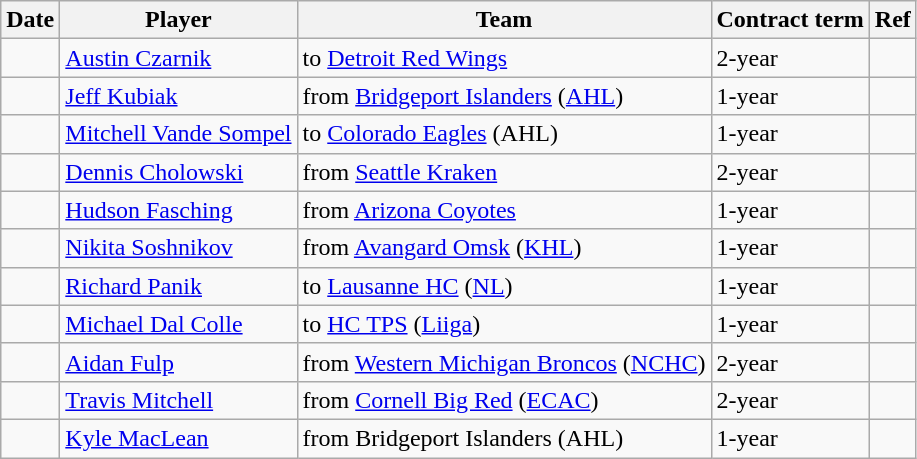<table class="wikitable">
<tr>
<th>Date</th>
<th>Player</th>
<th>Team</th>
<th>Contract term</th>
<th>Ref</th>
</tr>
<tr>
<td></td>
<td><a href='#'>Austin Czarnik</a></td>
<td>to <a href='#'>Detroit Red Wings</a></td>
<td>2-year</td>
<td></td>
</tr>
<tr>
<td></td>
<td><a href='#'>Jeff Kubiak</a></td>
<td>from <a href='#'>Bridgeport Islanders</a> (<a href='#'>AHL</a>)</td>
<td>1-year</td>
<td></td>
</tr>
<tr>
<td></td>
<td><a href='#'>Mitchell Vande Sompel</a></td>
<td>to <a href='#'>Colorado Eagles</a> (AHL)</td>
<td>1-year</td>
<td></td>
</tr>
<tr>
<td></td>
<td><a href='#'>Dennis Cholowski</a></td>
<td>from <a href='#'>Seattle Kraken</a></td>
<td>2-year</td>
<td></td>
</tr>
<tr>
<td></td>
<td><a href='#'>Hudson Fasching</a></td>
<td>from <a href='#'>Arizona Coyotes</a></td>
<td>1-year</td>
<td></td>
</tr>
<tr>
<td></td>
<td><a href='#'>Nikita Soshnikov</a></td>
<td>from <a href='#'>Avangard Omsk</a> (<a href='#'>KHL</a>)</td>
<td>1-year</td>
<td></td>
</tr>
<tr>
<td></td>
<td><a href='#'>Richard Panik</a></td>
<td>to <a href='#'>Lausanne HC</a> (<a href='#'>NL</a>)</td>
<td>1-year</td>
<td></td>
</tr>
<tr>
<td></td>
<td><a href='#'>Michael Dal Colle</a></td>
<td>to <a href='#'>HC TPS</a> (<a href='#'>Liiga</a>)</td>
<td>1-year</td>
<td></td>
</tr>
<tr>
<td></td>
<td><a href='#'>Aidan Fulp</a></td>
<td>from <a href='#'>Western Michigan Broncos</a> (<a href='#'>NCHC</a>)</td>
<td>2-year</td>
<td></td>
</tr>
<tr>
<td></td>
<td><a href='#'>Travis Mitchell</a></td>
<td>from <a href='#'>Cornell Big Red</a> (<a href='#'>ECAC</a>)</td>
<td>2-year</td>
<td></td>
</tr>
<tr>
<td></td>
<td><a href='#'>Kyle MacLean</a></td>
<td>from Bridgeport Islanders (AHL)</td>
<td>1-year</td>
<td></td>
</tr>
</table>
